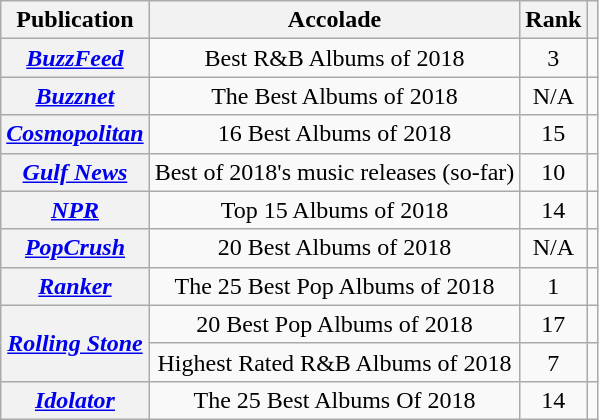<table class="wikitable sortable plainrowheaders" style="text-align:center">
<tr>
<th scope="col">Publication</th>
<th scope="col">Accolade</th>
<th scope="col">Rank</th>
<th scope="col" class="unsortable"></th>
</tr>
<tr>
<th scope="row"><em><a href='#'>BuzzFeed</a></em></th>
<td>Best R&B Albums of 2018</td>
<td>3</td>
<td></td>
</tr>
<tr>
<th scope="row"><em><a href='#'>Buzznet</a></em></th>
<td>The Best Albums of 2018</td>
<td>N/A</td>
<td></td>
</tr>
<tr>
<th scope="row"><em><a href='#'>Cosmopolitan</a></em></th>
<td>16 Best Albums of 2018</td>
<td>15</td>
<td></td>
</tr>
<tr>
<th scope="row"><em><a href='#'>Gulf News</a></em></th>
<td>Best of 2018's music releases (so-far)</td>
<td>10</td>
<td></td>
</tr>
<tr>
<th scope="row"><em><a href='#'>NPR</a></em></th>
<td>Top 15 Albums of 2018</td>
<td>14</td>
<td></td>
</tr>
<tr>
<th scope="row"><em><a href='#'>PopCrush</a></em></th>
<td>20 Best Albums of 2018</td>
<td>N/A</td>
<td></td>
</tr>
<tr>
<th scope="row"><em><a href='#'>Ranker</a></em></th>
<td>The 25 Best Pop Albums of 2018</td>
<td>1</td>
<td></td>
</tr>
<tr>
<th scope="row"; rowspan="2"><em><a href='#'>Rolling Stone</a></em></th>
<td>20 Best Pop Albums of 2018</td>
<td>17</td>
<td></td>
</tr>
<tr>
<td>Highest Rated R&B Albums of 2018</td>
<td>7</td>
<td></td>
</tr>
<tr>
<th scope="row"><em><a href='#'>Idolator</a></em></th>
<td>The 25 Best Albums Of 2018</td>
<td>14</td>
<td></td>
</tr>
</table>
